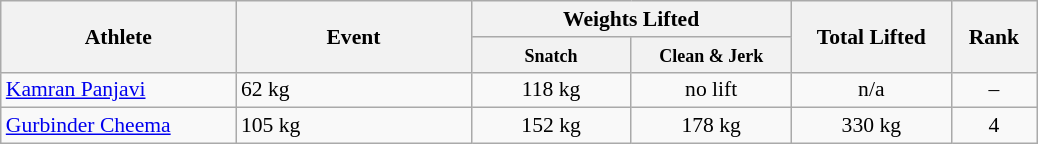<table class=wikitable style="font-size:90%">
<tr>
<th rowspan="2" width=150>Athlete</th>
<th rowspan="2" width=150>Event</th>
<th colspan="2" width=200>Weights Lifted</th>
<th rowspan="2" width=100>Total Lifted</th>
<th rowspan="2" width=50>Rank</th>
</tr>
<tr>
<th width=100><small>Snatch</small></th>
<th width=100><small>Clean & Jerk</small></th>
</tr>
<tr>
<td><a href='#'>Kamran Panjavi</a></td>
<td>62 kg</td>
<td align="center">118 kg</td>
<td align="center">no lift</td>
<td align="center">n/a</td>
<td align="center">–</td>
</tr>
<tr>
<td><a href='#'>Gurbinder Cheema</a></td>
<td>105 kg</td>
<td align="center">152 kg</td>
<td align="center">178 kg</td>
<td align="center">330 kg</td>
<td align="center">4</td>
</tr>
</table>
